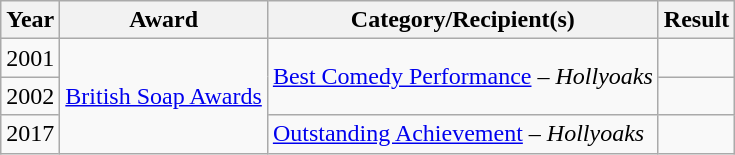<table class="wikitable">
<tr>
<th>Year</th>
<th>Award</th>
<th>Category/Recipient(s)</th>
<th>Result</th>
</tr>
<tr>
<td>2001</td>
<td rowspan=3><a href='#'>British Soap Awards</a></td>
<td rowspan=2><a href='#'>Best Comedy Performance</a> – <em>Hollyoaks</em></td>
<td></td>
</tr>
<tr>
<td>2002</td>
<td></td>
</tr>
<tr>
<td>2017</td>
<td><a href='#'>Outstanding Achievement</a> – <em>Hollyoaks</em></td>
<td></td>
</tr>
</table>
